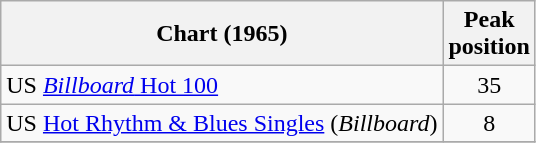<table class="wikitable">
<tr>
<th>Chart (1965)</th>
<th>Peak<br>position</th>
</tr>
<tr>
<td>US <a href='#'><em>Billboard</em> Hot 100</a></td>
<td align="center">35</td>
</tr>
<tr>
<td>US <a href='#'>Hot Rhythm & Blues Singles</a> (<em>Billboard</em>)</td>
<td align="center">8</td>
</tr>
<tr>
</tr>
</table>
